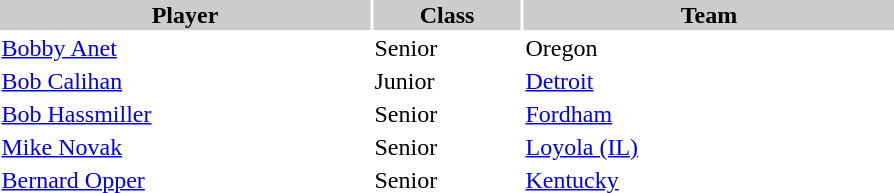<table style="width:600px" "border:'1' 'solid' 'gray'">
<tr>
<th style="background:#CCCCCC;width:40%">Player</th>
<th style="background:#CCCCCC;width:16%">Class</th>
<th style="background:#CCCCCC;width:40%">Team</th>
</tr>
<tr>
<td><a href='#'>Bobby Anet</a></td>
<td>Senior</td>
<td>Oregon</td>
</tr>
<tr>
<td><a href='#'>Bob Calihan</a></td>
<td>Junior</td>
<td><a href='#'>Detroit</a></td>
</tr>
<tr>
<td><a href='#'>Bob Hassmiller</a></td>
<td>Senior</td>
<td><a href='#'>Fordham</a></td>
</tr>
<tr>
<td><a href='#'>Mike Novak</a></td>
<td>Senior</td>
<td><a href='#'>Loyola (IL)</a></td>
</tr>
<tr>
<td><a href='#'>Bernard Opper</a></td>
<td>Senior</td>
<td><a href='#'>Kentucky</a></td>
</tr>
</table>
